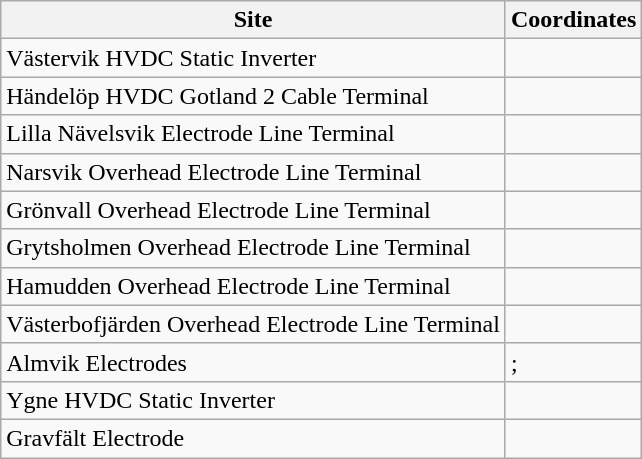<table class="wikitable sortable">
<tr>
<th>Site</th>
<th>Coordinates</th>
</tr>
<tr>
<td>Västervik HVDC Static Inverter</td>
<td></td>
</tr>
<tr>
<td>Händelöp HVDC Gotland 2 Cable Terminal</td>
<td></td>
</tr>
<tr>
<td>Lilla Nävelsvik Electrode Line Terminal</td>
<td></td>
</tr>
<tr>
<td>Narsvik Overhead Electrode Line Terminal</td>
<td></td>
</tr>
<tr>
<td>Grönvall Overhead Electrode Line Terminal</td>
<td></td>
</tr>
<tr>
<td>Grytsholmen Overhead Electrode Line Terminal</td>
<td></td>
</tr>
<tr>
<td>Hamudden Overhead Electrode Line Terminal</td>
<td></td>
</tr>
<tr>
<td>Västerbofjärden Overhead Electrode Line Terminal</td>
<td></td>
</tr>
<tr>
<td>Almvik Electrodes</td>
<td> ; </td>
</tr>
<tr>
<td>Ygne HVDC Static Inverter</td>
<td></td>
</tr>
<tr>
<td>Gravfält Electrode</td>
<td></td>
</tr>
</table>
